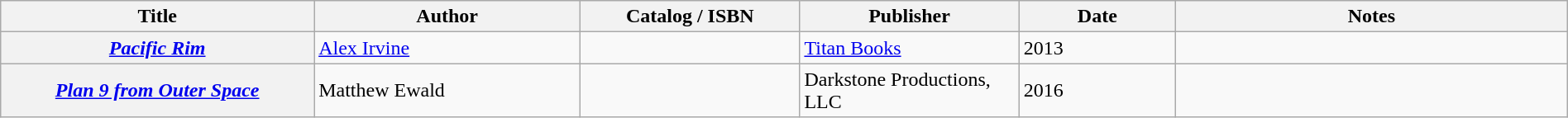<table class="wikitable sortable" style="width:100%;">
<tr>
<th width=20%>Title</th>
<th width=17%>Author</th>
<th width=14%>Catalog / ISBN</th>
<th width=14%>Publisher</th>
<th width=10%>Date</th>
<th width=25%>Notes</th>
</tr>
<tr>
<th><em><a href='#'>Pacific Rim</a></em></th>
<td><a href='#'>Alex Irvine</a></td>
<td></td>
<td><a href='#'>Titan Books</a></td>
<td>2013</td>
<td></td>
</tr>
<tr>
<th><em><a href='#'>Plan 9 from Outer Space</a></em></th>
<td>Matthew Ewald</td>
<td></td>
<td>Darkstone Productions, LLC</td>
<td>2016</td>
<td></td>
</tr>
</table>
